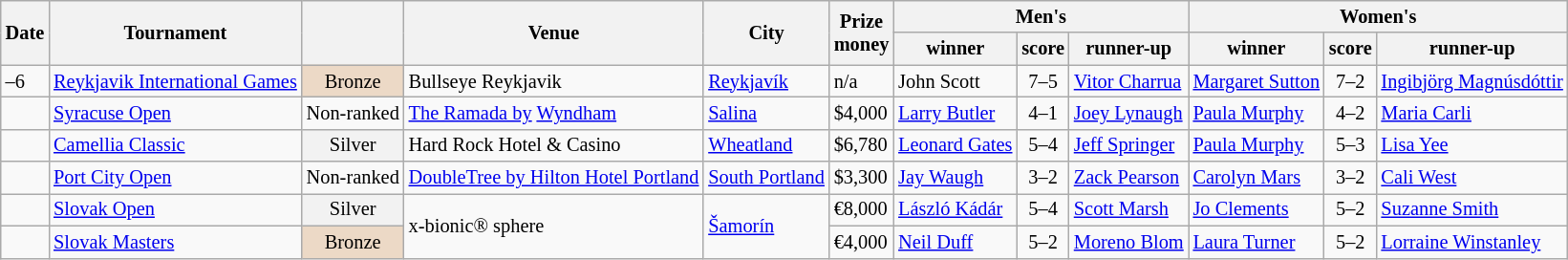<table class="wikitable sortable" style="font-size: 85%">
<tr>
<th rowspan="2">Date</th>
<th rowspan="2">Tournament</th>
<th rowspan="2"></th>
<th rowspan="2">Venue</th>
<th rowspan="2">City</th>
<th rowspan="2" class=unsortable>Prize<br>money</th>
<th colspan="3">Men's</th>
<th colspan="3">Women's</th>
</tr>
<tr>
<th>winner</th>
<th class=unsortable>score</th>
<th>runner-up</th>
<th>winner</th>
<th class=unsortable>score</th>
<th>runner-up</th>
</tr>
<tr>
<td>–6</td>
<td><a href='#'>Reykjavik International Games</a></td>
<td bgcolor="ecd9c6" align="center">Bronze</td>
<td>Bullseye Reykjavik</td>
<td> <a href='#'>Reykjavík</a></td>
<td>n/a</td>
<td> John Scott</td>
<td align="center">7–5</td>
<td> <a href='#'>Vitor Charrua</a></td>
<td> <a href='#'>Margaret Sutton</a></td>
<td align="center">7–2</td>
<td> <a href='#'>Ingibjörg Magnúsdóttir</a></td>
</tr>
<tr>
<td></td>
<td><a href='#'>Syracuse Open</a></td>
<td align="center">Non-ranked</td>
<td><a href='#'>The Ramada by</a> <a href='#'>Wyndham</a></td>
<td> <a href='#'>Salina</a></td>
<td>$4,000</td>
<td> <a href='#'>Larry Butler</a></td>
<td align="center">4–1</td>
<td> <a href='#'>Joey Lynaugh</a></td>
<td> <a href='#'>Paula Murphy</a></td>
<td align="center">4–2</td>
<td> <a href='#'>Maria Carli</a></td>
</tr>
<tr>
<td></td>
<td><a href='#'>Camellia Classic</a></td>
<td bgcolor="f2f2f2" align="center">Silver</td>
<td>Hard Rock Hotel & Casino</td>
<td> <a href='#'>Wheatland</a></td>
<td>$6,780</td>
<td> <a href='#'>Leonard Gates</a></td>
<td align="center">5–4</td>
<td> <a href='#'>Jeff Springer</a></td>
<td> <a href='#'>Paula Murphy</a></td>
<td align="center">5–3</td>
<td> <a href='#'>Lisa Yee</a></td>
</tr>
<tr>
<td></td>
<td><a href='#'>Port City Open</a></td>
<td align="center">Non-ranked</td>
<td><a href='#'>DoubleTree by Hilton Hotel Portland</a></td>
<td> <a href='#'>South Portland</a></td>
<td>$3,300</td>
<td> <a href='#'>Jay Waugh</a></td>
<td align="center">3–2</td>
<td> <a href='#'>Zack Pearson</a></td>
<td> <a href='#'>Carolyn Mars</a></td>
<td align="center">3–2</td>
<td> <a href='#'>Cali West</a></td>
</tr>
<tr>
<td></td>
<td><a href='#'>Slovak Open</a></td>
<td bgcolor="f2f2f2" align="center">Silver</td>
<td rowspan=2>x-bionic® sphere</td>
<td rowspan=2> <a href='#'>Šamorín</a></td>
<td>€8,000</td>
<td> <a href='#'>László Kádár</a></td>
<td align="center">5–4</td>
<td> <a href='#'>Scott Marsh</a></td>
<td> <a href='#'>Jo Clements</a></td>
<td align="center">5–2</td>
<td> <a href='#'>Suzanne Smith</a></td>
</tr>
<tr>
<td></td>
<td><a href='#'>Slovak Masters</a></td>
<td bgcolor="ecd9c6" align="center">Bronze</td>
<td>€4,000</td>
<td> <a href='#'>Neil Duff</a></td>
<td align="center">5–2</td>
<td> <a href='#'>Moreno Blom</a></td>
<td> <a href='#'>Laura Turner</a></td>
<td align="center">5–2</td>
<td> <a href='#'>Lorraine Winstanley</a></td>
</tr>
</table>
